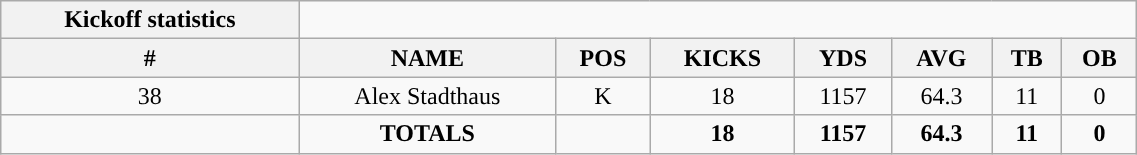<table style="width:60%; text-align:center;" class="wikitable collapsible collapsed">
<tr>
<th style="text-align:center; ">Kickoff statistics</th>
</tr>
<tr>
<th>#</th>
<th>NAME</th>
<th>POS</th>
<th>KICKS</th>
<th>YDS</th>
<th>AVG</th>
<th>TB</th>
<th>OB</th>
</tr>
<tr>
<td>38</td>
<td>Alex Stadthaus</td>
<td>K</td>
<td>18</td>
<td>1157</td>
<td>64.3</td>
<td>11</td>
<td>0</td>
</tr>
<tr>
<td></td>
<td><strong>TOTALS</strong></td>
<td></td>
<td><strong>18</strong></td>
<td><strong>1157</strong></td>
<td><strong>64.3</strong></td>
<td><strong>11</strong></td>
<td><strong>0</strong></td>
</tr>
</table>
